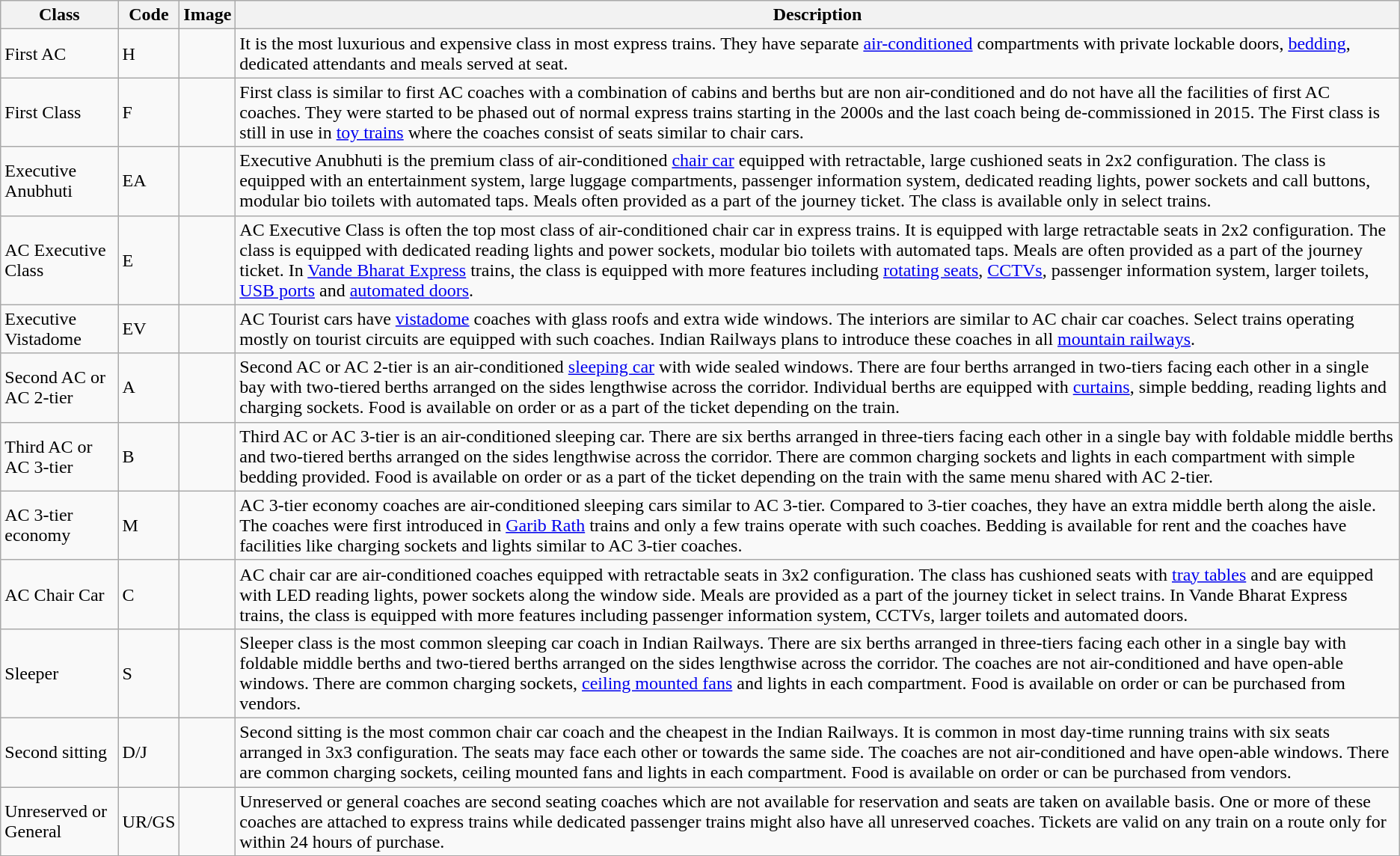<table class="wikitable"style="text-align:left;"style="font-size: 85%">
<tr>
<th>Class</th>
<th>Code</th>
<th>Image</th>
<th>Description</th>
</tr>
<tr>
<td>First AC</td>
<td>H</td>
<td></td>
<td>It is the most luxurious and expensive class in most express trains. They have separate <a href='#'>air-conditioned</a> compartments with private lockable doors, <a href='#'>bedding</a>, dedicated attendants and meals served at seat.</td>
</tr>
<tr>
<td>First Class</td>
<td>F</td>
<td></td>
<td>First class is similar to first AC coaches with a combination of cabins and berths but are non air-conditioned and do not have all the facilities of first AC coaches. They were started to be phased out of normal express trains starting in the 2000s and the last coach being de-commissioned in 2015. The First class is still in use in <a href='#'>toy trains</a> where the coaches consist of seats similar to chair cars.</td>
</tr>
<tr>
<td>Executive Anubhuti</td>
<td>EA</td>
<td></td>
<td>Executive Anubhuti is the premium class of air-conditioned <a href='#'>chair car</a> equipped with retractable, large cushioned seats in 2x2 configuration. The class is equipped with an entertainment system, large luggage compartments, passenger information system, dedicated reading lights, power sockets and call buttons, modular bio toilets with automated taps. Meals often provided as a part of the journey ticket. The class is available only in select trains.</td>
</tr>
<tr>
<td>AC Executive Class</td>
<td>E</td>
<td></td>
<td>AC Executive Class is often the top most class of air-conditioned chair car in express trains. It is equipped with large retractable seats in 2x2 configuration. The class is equipped with dedicated reading lights and power sockets, modular bio toilets with automated taps. Meals are often provided as a part of the journey ticket. In <a href='#'>Vande Bharat Express</a> trains, the class is equipped with more features including <a href='#'>rotating seats</a>, <a href='#'>CCTVs</a>, passenger information system, larger toilets, <a href='#'>USB ports</a> and <a href='#'>automated doors</a>.</td>
</tr>
<tr>
<td>Executive Vistadome</td>
<td>EV</td>
<td></td>
<td>AC Tourist cars have <a href='#'>vistadome</a> coaches with glass roofs and extra wide windows. The interiors are similar to AC chair car coaches. Select trains operating mostly on tourist circuits are equipped with such coaches. Indian Railways plans to introduce these coaches in all <a href='#'>mountain railways</a>.</td>
</tr>
<tr>
<td>Second AC or AC 2-tier</td>
<td>A</td>
<td></td>
<td>Second AC or AC 2-tier is an air-conditioned <a href='#'>sleeping car</a> with wide sealed windows. There are four berths arranged in two-tiers facing each other in a single bay with two-tiered berths arranged on the sides lengthwise across the corridor. Individual berths are equipped with <a href='#'>curtains</a>, simple bedding, reading lights and charging sockets. Food is available on order or as a part of the ticket depending on the train.</td>
</tr>
<tr>
<td>Third AC or AC 3-tier</td>
<td>B</td>
<td></td>
<td>Third AC or AC 3-tier is an air-conditioned sleeping car. There are six berths arranged in three-tiers facing each other in a single bay with foldable middle berths and two-tiered berths arranged on the sides lengthwise across the corridor. There are common charging sockets and lights in each compartment with simple bedding provided. Food is available on order or as a part of the ticket depending on the train with the same menu shared with AC 2-tier.</td>
</tr>
<tr>
<td>AC 3-tier economy</td>
<td>M</td>
<td></td>
<td>AC 3-tier economy coaches are air-conditioned sleeping cars similar to AC 3-tier. Compared to 3-tier coaches, they have an extra middle berth along the aisle. The coaches were first introduced in <a href='#'>Garib Rath</a> trains and only a few trains operate with such coaches. Bedding is available for rent and the coaches have facilities like charging sockets and lights similar to AC 3-tier coaches.</td>
</tr>
<tr>
<td>AC Chair Car</td>
<td>C</td>
<td></td>
<td>AC chair car are air-conditioned coaches equipped with retractable seats in 3x2 configuration. The class has cushioned seats with <a href='#'>tray tables</a> and are equipped with LED reading lights, power sockets along the window side. Meals are provided as a part of the journey ticket in select trains. In Vande Bharat Express trains, the class is equipped with more features including passenger information system, CCTVs, larger toilets and automated doors.</td>
</tr>
<tr>
<td>Sleeper</td>
<td>S</td>
<td></td>
<td>Sleeper class is the most common sleeping car coach in Indian Railways. There are six berths arranged in three-tiers facing each other in a single bay with foldable middle berths and two-tiered berths arranged on the sides lengthwise across the corridor. The coaches are not air-conditioned and have open-able windows. There are common charging sockets, <a href='#'>ceiling mounted fans</a> and lights in each compartment. Food is available on order or can be purchased from vendors.</td>
</tr>
<tr>
<td>Second sitting</td>
<td>D/J</td>
<td></td>
<td>Second sitting is the most common chair car coach and the cheapest in the Indian Railways. It is common in most day-time running trains with six seats arranged in 3x3 configuration. The seats may face each other or towards the same side. The coaches are not air-conditioned and have open-able windows. There are common charging sockets, ceiling mounted fans and lights in each compartment. Food is available on order or can be purchased from vendors.</td>
</tr>
<tr>
<td>Unreserved or General</td>
<td>UR/GS</td>
<td></td>
<td>Unreserved or general coaches are second seating coaches which are not available for reservation and seats are taken on available basis. One or more of these coaches are attached to express trains while dedicated passenger trains might also have all unreserved coaches. Tickets are valid on any train on a route only for within 24 hours of purchase.</td>
</tr>
</table>
